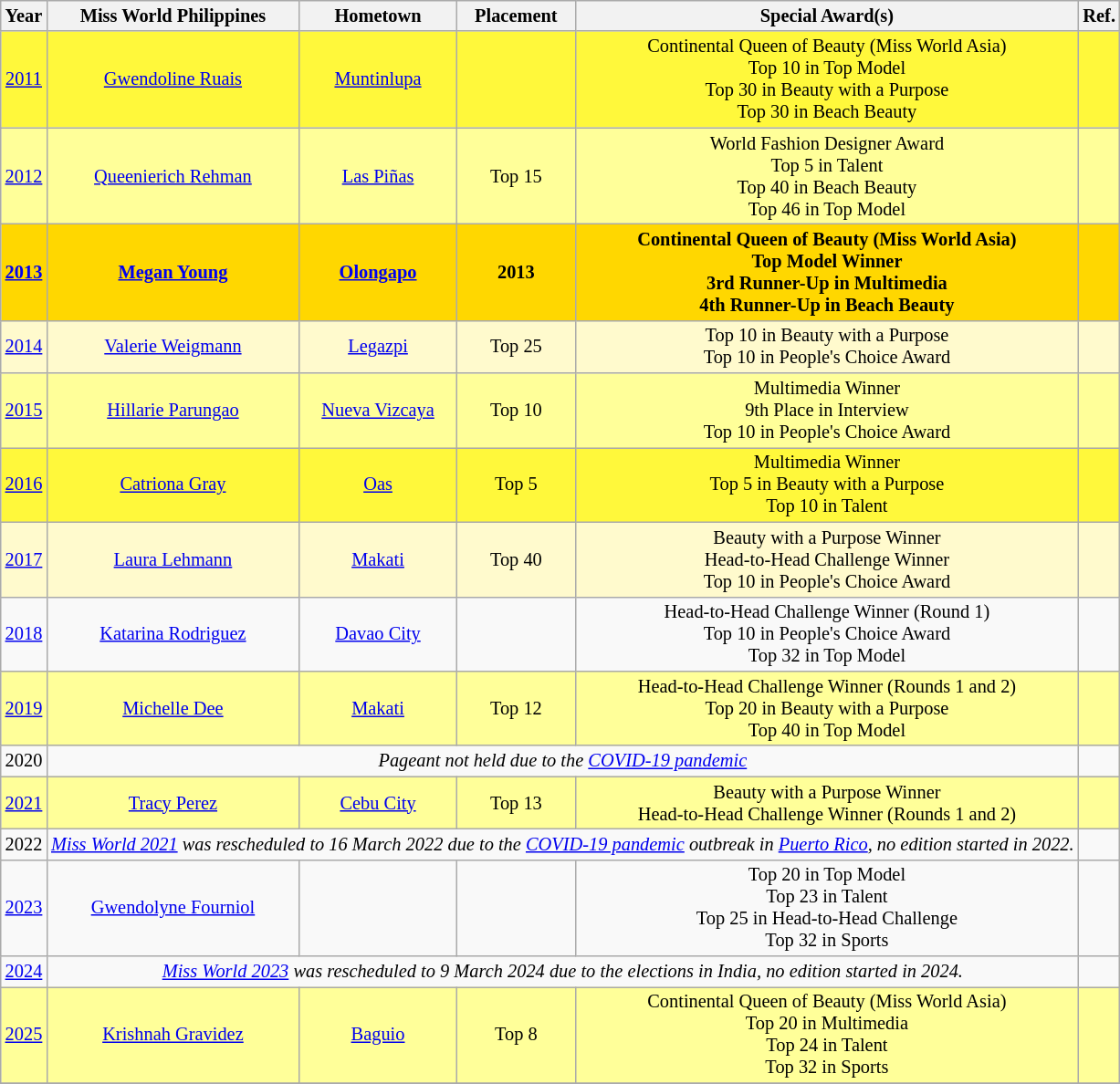<table class="wikitable" style="font-size: 85%; text-align:center">
<tr>
<th>Year</th>
<th>Miss World Philippines</th>
<th>Hometown</th>
<th>Placement</th>
<th>Special Award(s)</th>
<th>Ref.</th>
</tr>
<tr style="background-color:#FFF83B;">
<td><a href='#'>2011</a></td>
<td><a href='#'>Gwendoline Ruais</a></td>
<td><a href='#'>Muntinlupa</a></td>
<td></td>
<td>Continental Queen of Beauty (Miss World Asia) <br> Top 10 in Top Model <br> Top 30 in Beauty with a Purpose <br> Top 30 in Beach Beauty</td>
<td></td>
</tr>
<tr style="background-color:#ffff99;">
<td><a href='#'>2012</a></td>
<td><a href='#'>Queenierich Rehman</a></td>
<td><a href='#'>Las Piñas</a></td>
<td>Top 15</td>
<td style="background:#ffff99;">World Fashion Designer Award <br> Top 5 in Talent <br> Top 40 in Beach Beauty <br> Top 46 in Top Model</td>
<td></td>
</tr>
<tr style="background-color:gold; font-weight: bold">
<td><a href='#'>2013</a></td>
<td><a href='#'>Megan Young</a></td>
<td><a href='#'>Olongapo</a></td>
<td> 2013</td>
<td>Continental Queen of Beauty (Miss World Asia) <br> Top Model Winner <br> 3rd Runner-Up in Multimedia <br> 4th Runner-Up in Beach Beauty</td>
<td></td>
</tr>
<tr style="background-color:#FFFACD;">
<td><a href='#'>2014</a></td>
<td><a href='#'>Valerie Weigmann</a></td>
<td><a href='#'>Legazpi</a></td>
<td>Top 25</td>
<td>Top 10 in Beauty with a Purpose <br> Top 10 in People's Choice Award</td>
<td></td>
</tr>
<tr style="background-color:#ffff99;">
<td><a href='#'>2015</a></td>
<td><a href='#'>Hillarie Parungao</a></td>
<td><a href='#'>Nueva Vizcaya</a></td>
<td>Top 10</td>
<td>Multimedia Winner <br>  9th Place in Interview <br>  Top 10 in People's Choice Award</td>
<td></td>
</tr>
<tr style="background-color:#FFF83B;">
<td><a href='#'>2016</a></td>
<td><a href='#'>Catriona Gray</a></td>
<td><a href='#'>Oas</a></td>
<td>Top 5</td>
<td>Multimedia Winner <br> Top 5 in Beauty with a Purpose <br> Top 10 in Talent</td>
<td></td>
</tr>
<tr style="background-color:#FFFACD;">
<td><a href='#'>2017</a></td>
<td><a href='#'>Laura Lehmann</a></td>
<td><a href='#'>Makati</a></td>
<td>Top 40</td>
<td>Beauty with a Purpose Winner <br> Head-to-Head Challenge Winner <br>  Top 10 in People's Choice Award</td>
<td></td>
</tr>
<tr>
<td><a href='#'>2018</a></td>
<td><a href='#'>Katarina Rodriguez</a></td>
<td><a href='#'>Davao City</a></td>
<td></td>
<td>Head-to-Head Challenge Winner (Round 1) <br> Top 10 in People's Choice Award <br> Top 32 in Top Model</td>
<td></td>
</tr>
<tr style="background-color:#ffff99;">
<td><a href='#'>2019</a></td>
<td><a href='#'>Michelle Dee</a></td>
<td><a href='#'>Makati</a></td>
<td>Top 12</td>
<td>Head-to-Head Challenge Winner (Rounds 1 and 2) <br> Top 20 in Beauty with a Purpose <br> Top 40 in Top Model</td>
<td></td>
</tr>
<tr>
<td>2020</td>
<td colspan="4"><em>Pageant not held due to the <a href='#'>COVID-19 pandemic</a></em></td>
<td></td>
</tr>
<tr style="background-color:#FFFF99;">
<td><a href='#'>2021</a></td>
<td><a href='#'>Tracy Perez</a></td>
<td><a href='#'>Cebu City</a></td>
<td>Top 13</td>
<td>Beauty with a Purpose Winner <br> Head-to-Head Challenge Winner (Rounds 1 and 2) <br></td>
<td></td>
</tr>
<tr>
<td>2022</td>
<td colspan="4"><em><a href='#'>Miss World 2021</a> was rescheduled to 16 March 2022 due to the <a href='#'>COVID-19 pandemic</a> outbreak in <a href='#'>Puerto Rico</a>, no edition started in 2022.</em></td>
<td></td>
</tr>
<tr>
<td><a href='#'>2023</a></td>
<td><a href='#'>Gwendolyne Fourniol</a></td>
<td></td>
<td></td>
<td>Top 20 in Top Model <br> Top 23 in Talent <br> Top 25 in Head-to-Head Challenge <br> Top 32 in Sports</td>
<td></td>
</tr>
<tr>
<td><a href='#'>2024</a></td>
<td colspan="4"><em><a href='#'>Miss World 2023</a> was rescheduled to 9 March 2024 due to the elections in India, no edition started in 2024.</em></td>
<td></td>
</tr>
<tr style="background-color:#FFFF99;">
<td><a href='#'>2025</a></td>
<td><a href='#'>Krishnah Gravidez</a></td>
<td><a href='#'>Baguio</a></td>
<td>Top 8</td>
<td>Continental Queen of Beauty (Miss World Asia) <br> Top 20 in Multimedia <br> Top 24 in Talent <br> Top 32 in Sports</td>
<td></td>
</tr>
<tr>
</tr>
</table>
